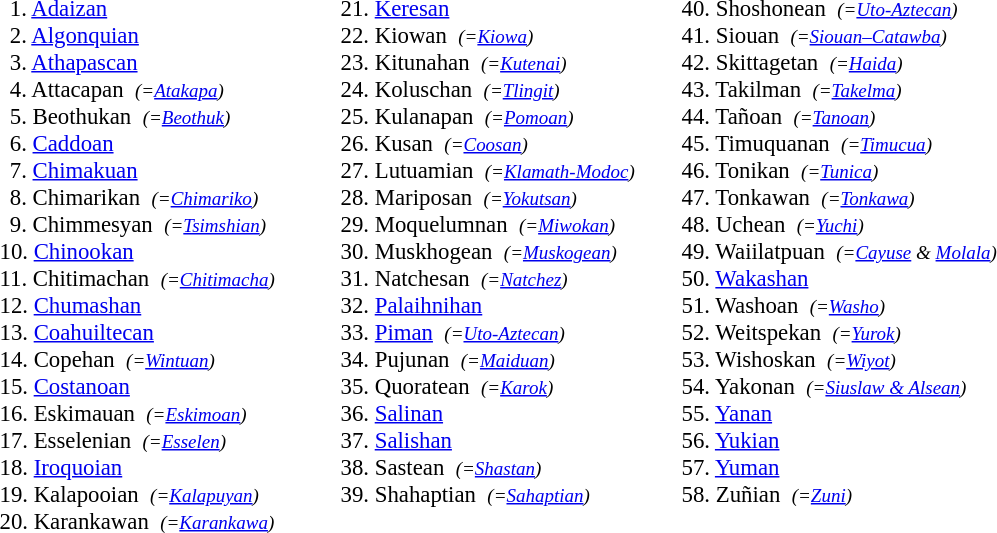<table style="font-size: 95%;">
<tr>
<td valign="top" width="34%"><br>  1. <a href='#'>Adaizan</a> <br>
  2. <a href='#'>Algonquian</a> <br>
  3. <a href='#'>Athapascan</a> <br>
  4. Attacapan <em> <small>(=<a href='#'>Atakapa</a>)</small></em><br>
  5. Beothukan <em> <small>(=<a href='#'>Beothuk</a>)</small></em><br>
  6. <a href='#'>Caddoan</a> <br>
  7. <a href='#'>Chimakuan</a> <br>
  8. Chimarikan <em> <small>(=<a href='#'>Chimariko</a>)</small></em><br>
  9. Chimmesyan <em> <small>(=<a href='#'>Tsimshian</a>)</small></em><br>
10. <a href='#'>Chinookan</a> <br>
11. Chitimachan <em> <small>(=<a href='#'>Chitimacha</a>)</small></em><br>
12. <a href='#'>Chumashan</a> <br>
13. <a href='#'>Coahuiltecan</a> <br>
14. Copehan <em> <small>(=<a href='#'>Wintuan</a>)</small></em><br>
15. <a href='#'>Costanoan</a> <br>
16. Eskimauan <em> <small>(=<a href='#'>Eskimoan</a>)</small></em><br>
17. Esselenian <em> <small>(=<a href='#'>Esselen</a>)</small></em><br>
18. <a href='#'>Iroquoian</a> <br>
19. Kalapooian <em> <small>(=<a href='#'>Kalapuyan</a>)</small></em><br>
20. Karankawan <em> <small>(=<a href='#'>Karankawa</a>)</small></em><br></td>
<td valign="top" width="34%"><br>21. <a href='#'>Keresan</a> <br>
22. Kiowan <em> <small>(=<a href='#'>Kiowa</a>)</small></em><br>
23. Kitunahan <em> <small>(=<a href='#'>Kutenai</a>)</small></em><br>
24. Koluschan <em> <small>(=<a href='#'>Tlingit</a>)</small></em><br>
25. Kulanapan <em> <small>(=<a href='#'>Pomoan</a>)</small></em><br>
26. Kusan <em> <small>(=<a href='#'>Coosan</a>)</small></em><br>
27. Lutuamian <em> <small>(=<a href='#'>Klamath-Modoc</a>)</small></em><br>
28. Mariposan <em> <small>(=<a href='#'>Yokutsan</a>)</small></em><br>
29. Moquelumnan <em> <small>(=<a href='#'>Miwokan</a>)</small></em><br>
30. Muskhogean <em> <small>(=<a href='#'>Muskogean</a>)</small></em><br>
31. Natchesan <em> <small>(=<a href='#'>Natchez</a>)</small></em><br>
32. <a href='#'>Palaihnihan</a> <br>
33. <a href='#'>Piman</a> <em> <small>(=<a href='#'>Uto-Aztecan</a>)</small></em><br>
34. Pujunan <em> <small>(=<a href='#'>Maiduan</a>)</small></em><br>
35. Quoratean <em> <small>(=<a href='#'>Karok</a>)</small></em><br>
36. <a href='#'>Salinan</a> <br>
37. <a href='#'>Salishan</a> <br>
38. Sastean <em> <small>(=<a href='#'>Shastan</a>)</small></em><br>
39. Shahaptian <em> <small>(=<a href='#'>Sahaptian</a>)</small></em><br></td>
<td valign="top"><br>40. Shoshonean <em> <small>(=<a href='#'>Uto-Aztecan</a>)</small></em><br>
41. Siouan <em> <small>(=<a href='#'>Siouan–Catawba</a>)</small></em><br>
42. Skittagetan <em> <small>(=<a href='#'>Haida</a>)</small></em><br>
43. Takilman <em> <small>(=<a href='#'>Takelma</a>)</small></em><br>
44. Tañoan <em> <small>(=<a href='#'>Tanoan</a>)</small></em><br>
45. Timuquanan <em> <small>(=<a href='#'>Timucua</a>)</small></em><br>
46. Tonikan <em> <small>(=<a href='#'>Tunica</a>)</small></em><br>
47. Tonkawan <em> <small>(=<a href='#'>Tonkawa</a>)</small></em><br>
48. Uchean <em> <small>(=<a href='#'>Yuchi</a>)</small></em><br>
49. Waiilatpuan <em> <small>(=<a href='#'>Cayuse</a> & <a href='#'>Molala</a>)</small></em><br>
50. <a href='#'>Wakashan</a> <br>
51. Washoan <em> <small>(=<a href='#'>Washo</a>)</small></em><br>
52. Weitspekan <em> <small>(=<a href='#'>Yurok</a>)</small></em><br>
53. Wishoskan <em> <small>(=<a href='#'>Wiyot</a>)</small></em><br>
54. Yakonan <em> <small>(=<a href='#'>Siuslaw & Alsean</a>)</small></em><br>
55. <a href='#'>Yanan</a> <br>
56. <a href='#'>Yukian</a> <br>
57. <a href='#'>Yuman</a> <br>
58. Zuñian <em> <small>(=<a href='#'>Zuni</a>)</small></em><br></td>
</tr>
</table>
